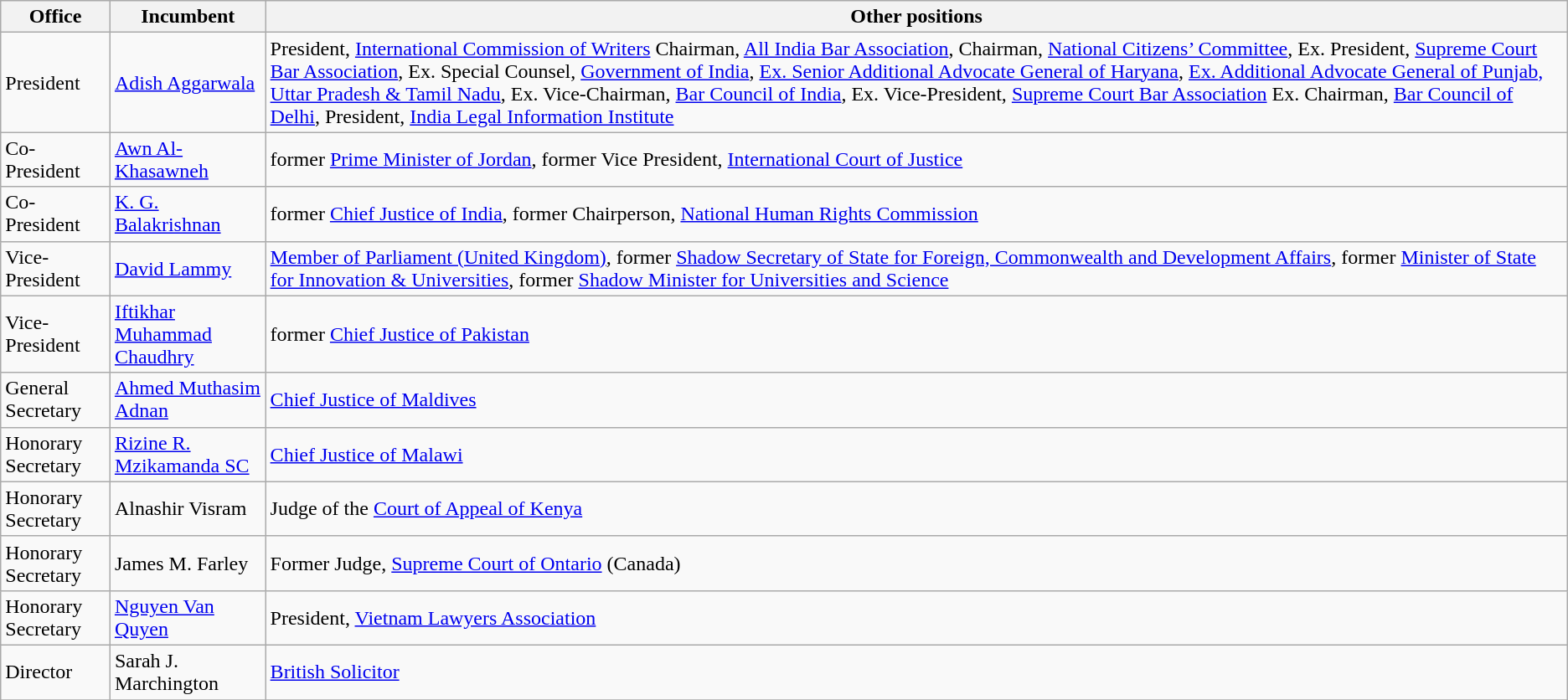<table class=wikitable>
<tr>
<th>Office</th>
<th>Incumbent</th>
<th>Other positions</th>
</tr>
<tr>
<td>President</td>
<td><a href='#'>Adish Aggarwala</a></td>
<td>President, <a href='#'>International Commission of Writers</a> Chairman, <a href='#'>All India Bar Association</a>, Chairman, <a href='#'>National Citizens’ Committee</a>, Ex. President, <a href='#'>Supreme Court Bar Association</a>, Ex. Special Counsel, <a href='#'>Government of India</a>, <a href='#'>Ex. Senior Additional Advocate General of Haryana</a>, <a href='#'>Ex. Additional Advocate General of Punjab, Uttar Pradesh & Tamil Nadu</a>, Ex. Vice-Chairman, <a href='#'>Bar Council of India</a>, Ex. Vice-President, <a href='#'>Supreme Court Bar Association</a> Ex. Chairman, <a href='#'>Bar Council of Delhi</a>, President, <a href='#'>India Legal Information Institute</a></td>
</tr>
<tr>
<td>Co-President</td>
<td><a href='#'>Awn Al-Khasawneh</a></td>
<td>former <a href='#'>Prime Minister of Jordan</a>, former Vice President, <a href='#'>International Court of Justice</a></td>
</tr>
<tr>
<td>Co-President</td>
<td><a href='#'>K. G. Balakrishnan</a></td>
<td>former <a href='#'>Chief Justice of India</a>, former Chairperson, <a href='#'>National Human Rights Commission</a></td>
</tr>
<tr>
<td>Vice-President</td>
<td><a href='#'>David Lammy</a></td>
<td><a href='#'>Member of Parliament (United Kingdom)</a>, former <a href='#'>Shadow Secretary of State for Foreign, Commonwealth and Development Affairs</a>, former <a href='#'>Minister of State for Innovation & Universities</a>, former <a href='#'>Shadow Minister for Universities and Science</a></td>
</tr>
<tr>
<td>Vice-President</td>
<td><a href='#'>Iftikhar Muhammad Chaudhry</a></td>
<td>former <a href='#'>Chief Justice of Pakistan</a></td>
</tr>
<tr>
<td>General Secretary</td>
<td><a href='#'>Ahmed Muthasim Adnan</a></td>
<td><a href='#'>Chief Justice of Maldives</a></td>
</tr>
<tr>
<td>Honorary Secretary</td>
<td><a href='#'>Rizine R. Mzikamanda SC</a></td>
<td><a href='#'>Chief Justice of Malawi</a></td>
</tr>
<tr>
<td>Honorary Secretary</td>
<td>Alnashir Visram</td>
<td>Judge of the <a href='#'>Court of Appeal of Kenya</a></td>
</tr>
<tr>
<td>Honorary Secretary</td>
<td>James M. Farley</td>
<td>Former Judge, <a href='#'>Supreme Court of Ontario</a> (Canada)</td>
</tr>
<tr>
<td>Honorary Secretary</td>
<td><a href='#'>Nguyen Van Quyen</a></td>
<td>President, <a href='#'>Vietnam Lawyers Association</a></td>
</tr>
<tr>
<td>Director</td>
<td>Sarah J. Marchington</td>
<td><a href='#'>British Solicitor</a></td>
</tr>
<tr>
</tr>
</table>
